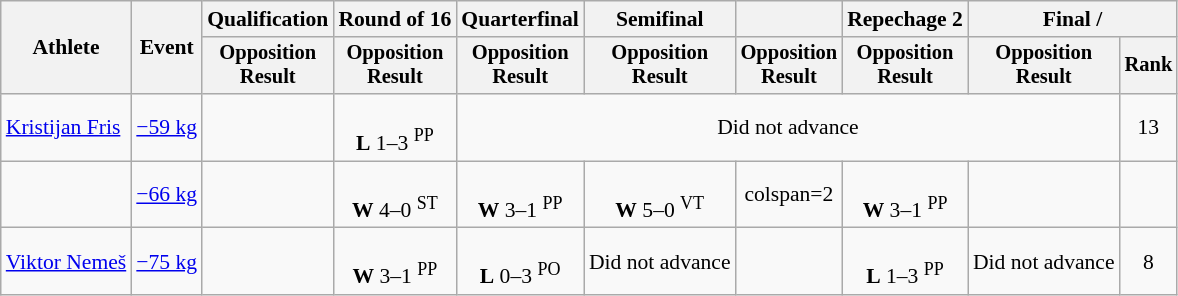<table class="wikitable" style="font-size:90%">
<tr>
<th rowspan=2>Athlete</th>
<th rowspan=2>Event</th>
<th>Qualification</th>
<th>Round of 16</th>
<th>Quarterfinal</th>
<th>Semifinal</th>
<th></th>
<th>Repechage 2</th>
<th colspan=2>Final / </th>
</tr>
<tr style="font-size: 95%">
<th>Opposition<br>Result</th>
<th>Opposition<br>Result</th>
<th>Opposition<br>Result</th>
<th>Opposition<br>Result</th>
<th>Opposition<br>Result</th>
<th>Opposition<br>Result</th>
<th>Opposition<br>Result</th>
<th>Rank</th>
</tr>
<tr align=center>
<td align=left><a href='#'>Kristijan Fris</a></td>
<td align=left><a href='#'>−59 kg</a></td>
<td></td>
<td><br><strong>L</strong> 1–3 <sup>PP</sup></td>
<td colspan=5>Did not advance</td>
<td>13</td>
</tr>
<tr align=center>
<td align=left><strong></strong></td>
<td align=left><a href='#'>−66 kg</a></td>
<td></td>
<td><br><strong>W</strong> 4–0 <sup>ST</sup></td>
<td><br><strong>W</strong> 3–1 <sup>PP</sup></td>
<td><br><strong>W</strong> 5–0 <sup>VT</sup></td>
<td>colspan=2 </td>
<td><br><strong>W</strong> 3–1 <sup>PP</sup></td>
<td></td>
</tr>
<tr align=center>
<td align=left><a href='#'>Viktor Nemeš</a></td>
<td align=left><a href='#'>−75 kg</a></td>
<td></td>
<td><br><strong>W</strong> 3–1 <sup>PP</sup></td>
<td><br><strong>L</strong> 0–3 <sup>PO</sup></td>
<td>Did not advance</td>
<td></td>
<td><br><strong>L</strong> 1–3 <sup>PP</sup></td>
<td>Did not advance</td>
<td>8</td>
</tr>
</table>
